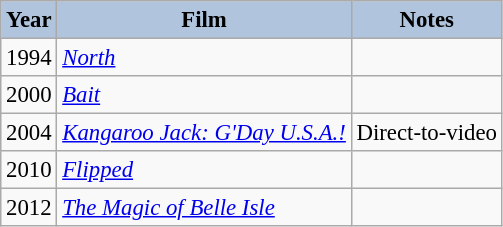<table class="wikitable" style="font-size:95%;">
<tr>
<th style="background:#B0C4DE;">Year</th>
<th style="background:#B0C4DE;">Film</th>
<th style="background:#B0C4DE;">Notes</th>
</tr>
<tr>
<td>1994</td>
<td><em><a href='#'>North</a></em></td>
<td></td>
</tr>
<tr>
<td>2000</td>
<td><em><a href='#'>Bait</a></em></td>
<td></td>
</tr>
<tr>
<td>2004</td>
<td><em><a href='#'>Kangaroo Jack: G'Day U.S.A.!</a></em></td>
<td>Direct-to-video</td>
</tr>
<tr>
<td>2010</td>
<td><em><a href='#'>Flipped</a></em></td>
<td></td>
</tr>
<tr>
<td>2012</td>
<td><em><a href='#'>The Magic of Belle Isle</a></em></td>
<td></td>
</tr>
</table>
